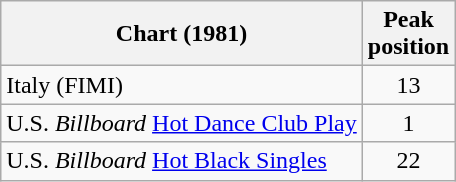<table class="wikitable">
<tr>
<th>Chart (1981)</th>
<th>Peak<br>position</th>
</tr>
<tr>
<td>Italy (FIMI)</td>
<td align="center">13</td>
</tr>
<tr>
<td>U.S. <em>Billboard</em> <a href='#'>Hot Dance Club Play</a></td>
<td align="center">1</td>
</tr>
<tr>
<td>U.S. <em>Billboard</em> <a href='#'>Hot Black Singles</a></td>
<td align="center">22</td>
</tr>
</table>
